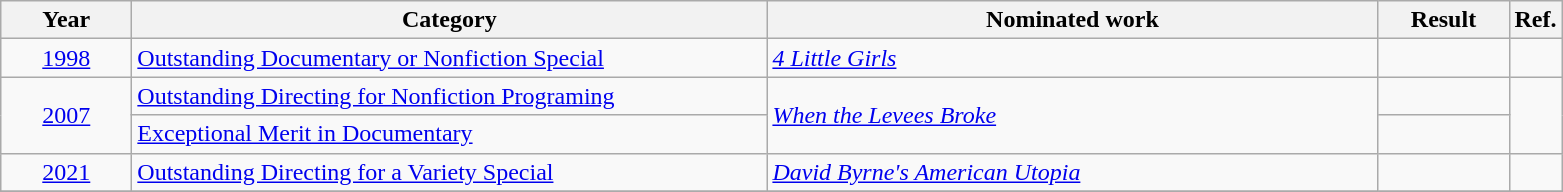<table class=wikitable>
<tr>
<th scope="col" style="width:5em;">Year</th>
<th scope="col" style="width:26em;">Category</th>
<th scope="col" style="width:25em;">Nominated work</th>
<th scope="col" style="width:5em;">Result</th>
<th>Ref.</th>
</tr>
<tr>
<td style="text-align:center;"><a href='#'>1998</a></td>
<td><a href='#'>Outstanding Documentary or Nonfiction Special</a></td>
<td><em><a href='#'>4 Little Girls</a></em></td>
<td></td>
<td></td>
</tr>
<tr>
<td style="text-align:center;", rowspan="2"><a href='#'>2007</a></td>
<td><a href='#'>Outstanding Directing for Nonfiction Programing</a></td>
<td rowspan="2"><em><a href='#'>When the Levees Broke</a></em></td>
<td></td>
<td rowspan=2></td>
</tr>
<tr>
<td><a href='#'>Exceptional Merit in Documentary</a></td>
<td></td>
</tr>
<tr>
<td style="text-align:center;"><a href='#'>2021</a></td>
<td><a href='#'>Outstanding Directing for a Variety Special</a></td>
<td><em><a href='#'>David Byrne's American Utopia</a></em></td>
<td></td>
<td></td>
</tr>
<tr>
</tr>
</table>
